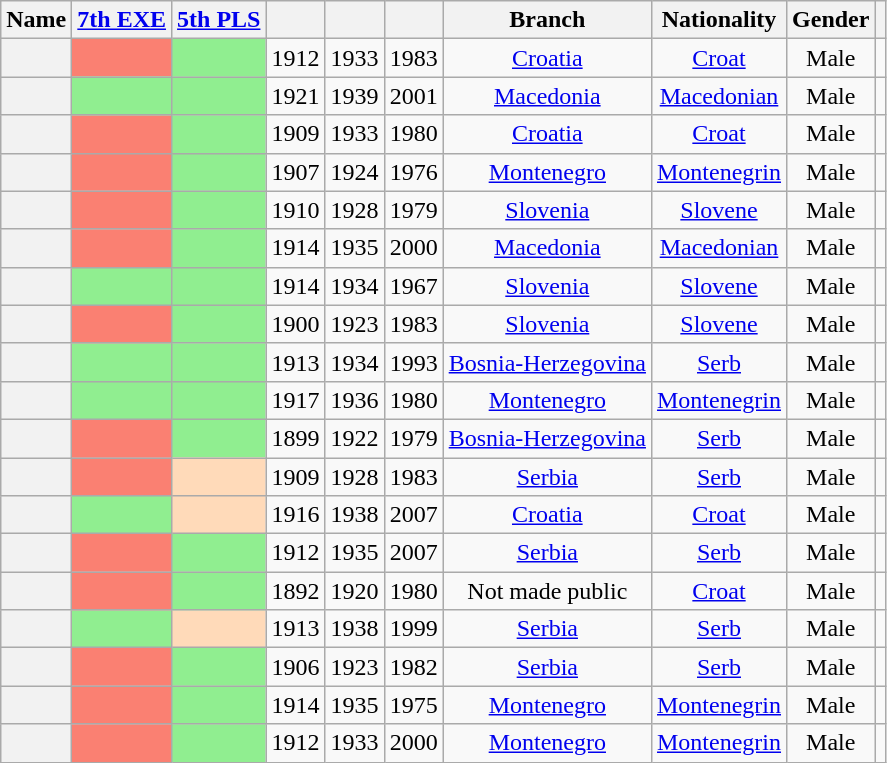<table class="wikitable sortable" style=text-align:center>
<tr>
<th scope="col">Name</th>
<th scope="col"><a href='#'>7th EXE</a></th>
<th scope="col"><a href='#'>5th PLS</a></th>
<th scope="col"></th>
<th scope="col"></th>
<th scope="col"></th>
<th scope="col">Branch</th>
<th scope="col">Nationality</th>
<th scope="col">Gender</th>
<th scope="col" class="unsortable"></th>
</tr>
<tr>
<th align="center" scope="row" style="font-weight:normal;"></th>
<td bgcolor = Salmon></td>
<td bgcolor = LightGreen></td>
<td>1912</td>
<td>1933</td>
<td>1983</td>
<td><a href='#'>Croatia</a></td>
<td><a href='#'>Croat</a></td>
<td>Male</td>
<td></td>
</tr>
<tr>
<th align="center" scope="row" style="font-weight:normal;"></th>
<td bgcolor = LightGreen></td>
<td bgcolor = LightGreen></td>
<td>1921</td>
<td>1939</td>
<td>2001</td>
<td><a href='#'>Macedonia</a></td>
<td><a href='#'>Macedonian</a></td>
<td>Male</td>
<td></td>
</tr>
<tr>
<th align="center" scope="row" style="font-weight:normal;"></th>
<td bgcolor = Salmon></td>
<td bgcolor = LightGreen></td>
<td>1909</td>
<td>1933</td>
<td>1980</td>
<td><a href='#'>Croatia</a></td>
<td><a href='#'>Croat</a></td>
<td>Male</td>
<td></td>
</tr>
<tr>
<th align="center" scope="row" style="font-weight:normal;"></th>
<td bgcolor = Salmon></td>
<td bgcolor = LightGreen></td>
<td>1907</td>
<td>1924</td>
<td>1976</td>
<td><a href='#'>Montenegro</a></td>
<td><a href='#'>Montenegrin</a></td>
<td>Male</td>
<td></td>
</tr>
<tr>
<th align="center" scope="row" style="font-weight:normal;"></th>
<td bgcolor = Salmon></td>
<td bgcolor = LightGreen></td>
<td>1910</td>
<td>1928</td>
<td>1979</td>
<td><a href='#'>Slovenia</a></td>
<td><a href='#'>Slovene</a></td>
<td>Male</td>
<td></td>
</tr>
<tr>
<th align="center" scope="row" style="font-weight:normal;"></th>
<td bgcolor = Salmon></td>
<td bgcolor = LightGreen></td>
<td>1914</td>
<td>1935</td>
<td>2000</td>
<td><a href='#'>Macedonia</a></td>
<td><a href='#'>Macedonian</a></td>
<td>Male</td>
<td></td>
</tr>
<tr>
<th align="center" scope="row" style="font-weight:normal;"></th>
<td bgcolor = LightGreen></td>
<td bgcolor = LightGreen></td>
<td>1914</td>
<td>1934</td>
<td>1967</td>
<td><a href='#'>Slovenia</a></td>
<td><a href='#'>Slovene</a></td>
<td>Male</td>
<td></td>
</tr>
<tr>
<th align="center" scope="row" style="font-weight:normal;"></th>
<td bgcolor = Salmon></td>
<td bgcolor = LightGreen></td>
<td>1900</td>
<td>1923</td>
<td>1983</td>
<td><a href='#'>Slovenia</a></td>
<td><a href='#'>Slovene</a></td>
<td>Male</td>
<td></td>
</tr>
<tr>
<th align="center" scope="row" style="font-weight:normal;"></th>
<td bgcolor = LightGreen></td>
<td bgcolor = LightGreen></td>
<td>1913</td>
<td>1934</td>
<td>1993</td>
<td><a href='#'>Bosnia-Herzegovina</a></td>
<td><a href='#'>Serb</a></td>
<td>Male</td>
<td></td>
</tr>
<tr>
<th align="center" scope="row" style="font-weight:normal;"></th>
<td bgcolor = LightGreen></td>
<td bgcolor = LightGreen></td>
<td>1917</td>
<td>1936</td>
<td>1980</td>
<td><a href='#'>Montenegro</a></td>
<td><a href='#'>Montenegrin</a></td>
<td>Male</td>
<td></td>
</tr>
<tr>
<th align="center" scope="row" style="font-weight:normal;"></th>
<td bgcolor = Salmon></td>
<td bgcolor = LightGreen></td>
<td>1899</td>
<td>1922</td>
<td>1979</td>
<td><a href='#'>Bosnia-Herzegovina</a></td>
<td><a href='#'>Serb</a></td>
<td>Male</td>
<td></td>
</tr>
<tr>
<th align="center" scope="row" style="font-weight:normal;"></th>
<td bgcolor = Salmon></td>
<td bgcolor = PeachPuff></td>
<td>1909</td>
<td>1928</td>
<td>1983</td>
<td><a href='#'>Serbia</a></td>
<td><a href='#'>Serb</a></td>
<td>Male</td>
<td></td>
</tr>
<tr>
<th align="center" scope="row" style="font-weight:normal;"></th>
<td bgcolor = LightGreen></td>
<td bgcolor = PeachPuff></td>
<td>1916</td>
<td>1938</td>
<td>2007</td>
<td><a href='#'>Croatia</a></td>
<td><a href='#'>Croat</a></td>
<td>Male</td>
<td></td>
</tr>
<tr>
<th align="center" scope="row" style="font-weight:normal;"></th>
<td bgcolor = Salmon></td>
<td bgcolor = LightGreen></td>
<td>1912</td>
<td>1935</td>
<td>2007</td>
<td><a href='#'>Serbia</a></td>
<td><a href='#'>Serb</a></td>
<td>Male</td>
<td></td>
</tr>
<tr>
<th align="center" scope="row" style="font-weight:normal;"></th>
<td bgcolor = Salmon></td>
<td bgcolor = LightGreen></td>
<td>1892</td>
<td>1920</td>
<td>1980</td>
<td>Not made public</td>
<td><a href='#'>Croat</a></td>
<td>Male</td>
<td></td>
</tr>
<tr>
<th align="center" scope="row" style="font-weight:normal;"></th>
<td bgcolor = LightGreen></td>
<td bgcolor = PeachPuff></td>
<td>1913</td>
<td>1938</td>
<td>1999</td>
<td><a href='#'>Serbia</a></td>
<td><a href='#'>Serb</a></td>
<td>Male</td>
<td></td>
</tr>
<tr>
<th align="center" scope="row" style="font-weight:normal;"></th>
<td bgcolor = Salmon></td>
<td bgcolor = LightGreen></td>
<td>1906</td>
<td>1923</td>
<td>1982</td>
<td><a href='#'>Serbia</a></td>
<td><a href='#'>Serb</a></td>
<td>Male</td>
<td></td>
</tr>
<tr>
<th align="center" scope="row" style="font-weight:normal;"></th>
<td bgcolor = Salmon></td>
<td bgcolor = LightGreen></td>
<td>1914</td>
<td>1935</td>
<td>1975</td>
<td><a href='#'>Montenegro</a></td>
<td><a href='#'>Montenegrin</a></td>
<td>Male</td>
<td></td>
</tr>
<tr>
<th align="center" scope="row" style="font-weight:normal;"></th>
<td bgcolor = Salmon></td>
<td bgcolor = LightGreen></td>
<td>1912</td>
<td>1933</td>
<td>2000</td>
<td><a href='#'>Montenegro</a></td>
<td><a href='#'>Montenegrin</a></td>
<td>Male</td>
<td></td>
</tr>
</table>
